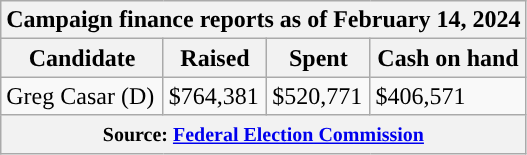<table class="wikitable sortable">
<tr>
<th colspan=4>Campaign finance reports as of February 14, 2024</th>
</tr>
<tr style="text-align:center;">
<th>Candidate</th>
<th>Raised</th>
<th>Spent</th>
<th>Cash on hand</th>
</tr>
<tr>
<td style="color:black;background-color:">Greg Casar (D)</td>
<td>$764,381</td>
<td>$520,771</td>
<td>$406,571</td>
</tr>
<tr>
<th colspan="4"><small>Source: <a href='#'>Federal Election Commission</a></small></th>
</tr>
</table>
